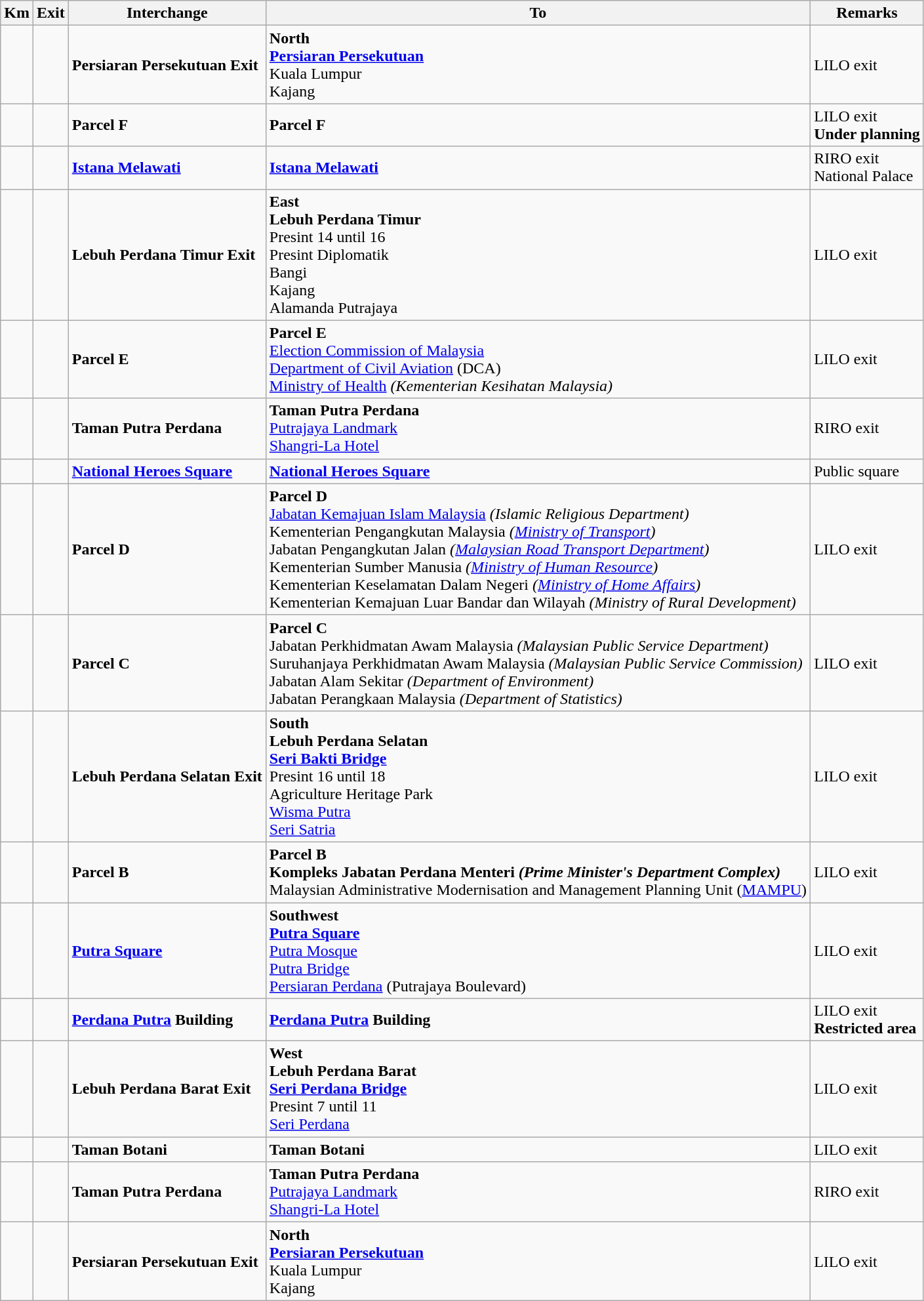<table class="wikitable">
<tr>
<th>Km</th>
<th>Exit</th>
<th>Interchange</th>
<th>To</th>
<th>Remarks</th>
</tr>
<tr>
<td></td>
<td></td>
<td><strong>Persiaran Persekutuan Exit</strong></td>
<td><strong>North</strong><br><strong><a href='#'>Persiaran Persekutuan</a></strong><br>Kuala Lumpur<br>Kajang</td>
<td>LILO exit</td>
</tr>
<tr>
<td></td>
<td></td>
<td><strong>Parcel F</strong></td>
<td><strong>Parcel F</strong></td>
<td>LILO exit<br><strong>Under planning</strong></td>
</tr>
<tr>
<td></td>
<td></td>
<td><strong><a href='#'>Istana Melawati</a></strong></td>
<td><strong><a href='#'>Istana Melawati</a></strong></td>
<td>RIRO exit<br>National Palace</td>
</tr>
<tr>
<td></td>
<td></td>
<td><strong>Lebuh Perdana Timur Exit</strong></td>
<td><strong>East</strong><br><strong>Lebuh Perdana Timur</strong><br>Presint 14 until 16<br>Presint Diplomatik<br>Bangi<br>Kajang<br>Alamanda Putrajaya</td>
<td>LILO exit</td>
</tr>
<tr>
<td></td>
<td></td>
<td><strong>Parcel E</strong></td>
<td><strong>Parcel E</strong><br><a href='#'>Election Commission of Malaysia</a><br><a href='#'>Department of Civil Aviation</a> (DCA)<br><a href='#'>Ministry of Health</a> <em>(Kementerian Kesihatan Malaysia)</em></td>
<td>LILO exit</td>
</tr>
<tr>
<td></td>
<td></td>
<td><strong>Taman Putra Perdana</strong></td>
<td><strong>Taman Putra Perdana</strong><br><a href='#'>Putrajaya Landmark</a><br><a href='#'>Shangri-La Hotel</a><br> </td>
<td>RIRO exit</td>
</tr>
<tr>
<td></td>
<td></td>
<td><strong><a href='#'>National Heroes Square</a></strong></td>
<td><strong><a href='#'>National Heroes Square</a></strong></td>
<td>Public square</td>
</tr>
<tr>
<td></td>
<td></td>
<td><strong>Parcel D</strong></td>
<td><strong>Parcel D</strong><br> <a href='#'>Jabatan Kemajuan Islam Malaysia</a> <em>(Islamic Religious Department)</em><br>Kementerian Pengangkutan Malaysia <em>(<a href='#'>Ministry of Transport</a>)</em><br>Jabatan Pengangkutan Jalan <em>(<a href='#'>Malaysian Road Transport Department</a>)</em><br>Kementerian Sumber Manusia <em>(<a href='#'>Ministry of Human Resource</a>)</em><br>Kementerian Keselamatan Dalam Negeri <em>(<a href='#'>Ministry of Home Affairs</a>)</em><br>Kementerian Kemajuan Luar Bandar dan Wilayah <em>(Ministry of Rural Development)</em></td>
<td>LILO exit</td>
</tr>
<tr>
<td></td>
<td></td>
<td><strong>Parcel C</strong></td>
<td><strong>Parcel C</strong><br>Jabatan Perkhidmatan Awam Malaysia <em>(Malaysian Public Service Department)</em><br>Suruhanjaya Perkhidmatan Awam Malaysia <em>(Malaysian Public Service Commission)</em><br>Jabatan Alam Sekitar <em>(Department of Environment)</em><br>Jabatan Perangkaan Malaysia <em>(Department of Statistics)</em></td>
<td>LILO exit</td>
</tr>
<tr>
<td></td>
<td></td>
<td><strong>Lebuh Perdana Selatan Exit</strong></td>
<td><strong>South</strong><br><strong>Lebuh Perdana Selatan</strong><br><strong><a href='#'>Seri Bakti Bridge</a></strong><br>Presint 16 until 18<br>Agriculture Heritage Park<br><a href='#'>Wisma Putra</a><br><a href='#'>Seri Satria</a></td>
<td>LILO exit</td>
</tr>
<tr>
<td></td>
<td></td>
<td><strong>Parcel B</strong></td>
<td><strong>Parcel B</strong><br><strong>Kompleks Jabatan Perdana Menteri</strong> <strong><em>(Prime Minister's Department Complex)</em></strong><br>Malaysian Administrative Modernisation and Management Planning Unit (<a href='#'>MAMPU</a>)</td>
<td>LILO exit</td>
</tr>
<tr>
<td></td>
<td></td>
<td><strong><a href='#'>Putra Square</a></strong></td>
<td><strong>Southwest</strong><br><strong><a href='#'>Putra Square</a></strong><br><a href='#'>Putra Mosque</a><br><a href='#'>Putra Bridge</a><br><a href='#'>Persiaran Perdana</a> (Putrajaya Boulevard)<br> </td>
<td>LILO exit</td>
</tr>
<tr>
<td></td>
<td></td>
<td><strong><a href='#'>Perdana Putra</a> Building</strong></td>
<td><strong><a href='#'>Perdana Putra</a> Building</strong></td>
<td>LILO exit<br><strong><span>Restricted area</span></strong></td>
</tr>
<tr>
<td></td>
<td></td>
<td><strong>Lebuh Perdana Barat Exit</strong></td>
<td><strong>West</strong><br><strong>Lebuh Perdana Barat</strong><br><strong><a href='#'>Seri Perdana Bridge</a></strong><br>Presint 7 until 11<br><a href='#'>Seri Perdana</a></td>
<td>LILO exit</td>
</tr>
<tr>
<td></td>
<td></td>
<td><strong>Taman Botani</strong></td>
<td><strong>Taman Botani</strong><br> </td>
<td>LILO exit</td>
</tr>
<tr>
<td></td>
<td></td>
<td><strong>Taman Putra Perdana</strong></td>
<td><strong>Taman Putra Perdana</strong><br><a href='#'>Putrajaya Landmark</a><br><a href='#'>Shangri-La Hotel</a><br> </td>
<td>RIRO exit</td>
</tr>
<tr>
<td></td>
<td></td>
<td><strong>Persiaran Persekutuan Exit</strong></td>
<td><strong>North</strong><br><strong><a href='#'>Persiaran Persekutuan</a></strong><br>Kuala Lumpur<br>Kajang</td>
<td>LILO exit</td>
</tr>
</table>
